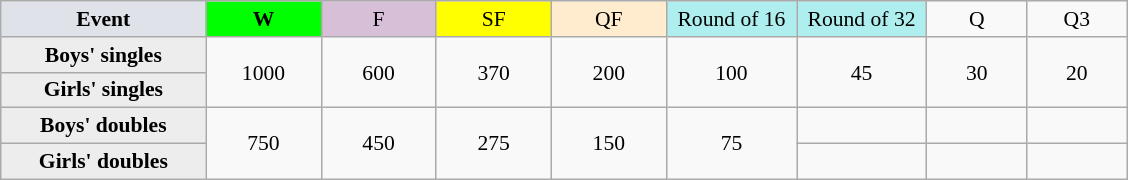<table class=wikitable style="font-size:90%; text-align:center">
<tr>
<th style="width:130px; background:#dfe2e9;">Event</th>
<th style="width:70px; background:lime;">W</th>
<td style="width:70px; background:thistle;">F</td>
<td style="width:70px; background:#ff0;">SF</td>
<td style="width:70px; background:#ffebcd;">QF</td>
<td style="width:80px; background:#afeeee;">Round of 16</td>
<td style="width:80px; background:#afeeee;">Round of 32</td>
<td style="width:60px;">Q</td>
<td style="width:60px;">Q3</td>
</tr>
<tr>
<th style="background:#ededed;">Boys' singles</th>
<td rowspan=2>1000</td>
<td rowspan=2>600</td>
<td rowspan=2>370</td>
<td rowspan=2>200</td>
<td rowspan=2>100</td>
<td rowspan=2>45</td>
<td rowspan=2>30</td>
<td rowspan=2>20</td>
</tr>
<tr>
<th style="background:#ededed;">Girls' singles</th>
</tr>
<tr>
<th style="background:#ededed;">Boys' doubles</th>
<td rowspan=2>750</td>
<td rowspan=2>450</td>
<td rowspan=2>275</td>
<td rowspan=2>150</td>
<td rowspan=2>75</td>
<td></td>
<td></td>
<td></td>
</tr>
<tr>
<th style="background:#ededed;">Girls' doubles</th>
<td></td>
<td></td>
<td></td>
</tr>
</table>
